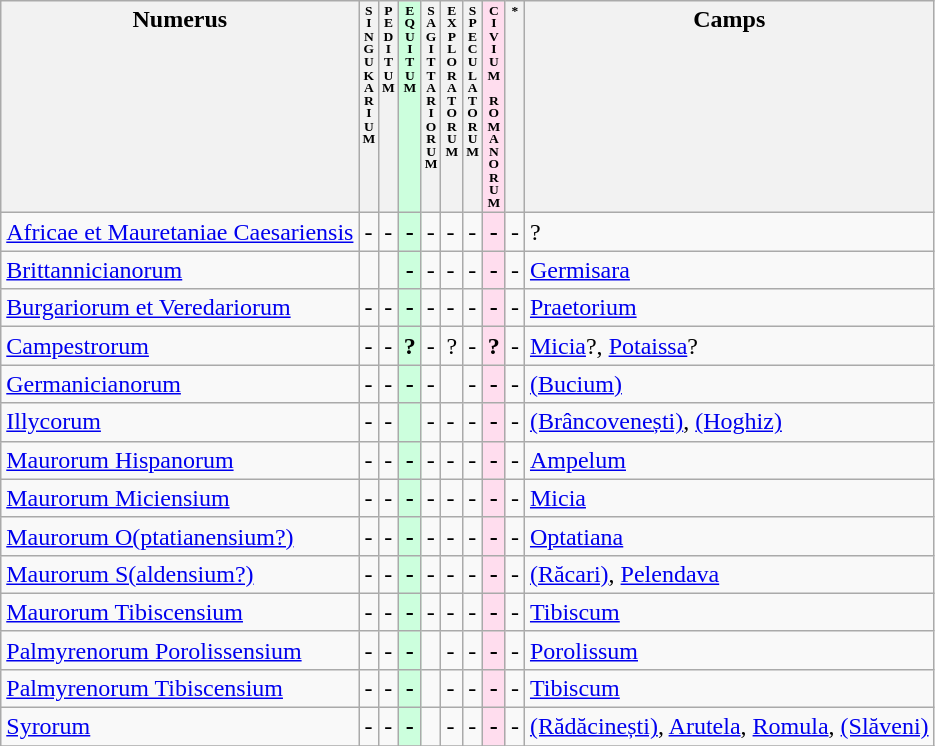<table class="wikitable sortable">
<tr style="vertical-align: top;">
<th>Numerus</th>
<th style="font-size:xx-small; line-height:95%">S<br>I<br>N<br>G<br>U<br>K<br>A<br>R<br>I<br>U<br>M</th>
<th style="font-size:xx-small; line-height:95%">P<br>E<br>D<br>I<br>T<br>U<br>M</th>
<th style="font-size:xx-small; line-height:95%; background-color: #CCFFDD">E<br>Q<br>U<br>I<br>T<br>U<br>M</th>
<th style="font-size:xx-small; line-height:95%">S<br>A<br>G<br>I<br>T<br>T<br>A<br>R<br>I<br>O<br>R<br>U<br>M</th>
<th style="font-size:xx-small; line-height:95%">E<br>X<br>P<br>L<br>O<br>R<br>A<br>T<br>O<br>R<br>U<br>M</th>
<th style="font-size:xx-small; line-height:95%">S<br>P<br>E<br>C<br>U<br>L<br>A<br>T<br>O<br>R<br>U<br>M</th>
<th style="font-size:xx-small; line-height:95%; background-color: #FFDDEE">C<br>I<br>V<br>I<br>U<br>M<br> <br>R<br>O<br>M<br>A<br>N<br>O<br>R<br>U<br>M</th>
<th style="font-size:xx-small; line-height:95%">*</th>
<th>Camps</th>
</tr>
<tr>
<td><a href='#'>Africae et Mauretaniae Caesariensis</a></td>
<td>-</td>
<td>-</td>
<th style="background-color: #CCFFDD">-</th>
<td>-</td>
<td>-</td>
<td>-</td>
<th style="background-color: #FFDDEE">-</th>
<td>-</td>
<td>?</td>
</tr>
<tr>
<td><a href='#'>Brittannicianorum</a></td>
<td></td>
<td></td>
<th style="background-color: #CCFFDD">-</th>
<td>-</td>
<td>-</td>
<td>-</td>
<th style="background-color: #FFDDEE">-</th>
<td>-</td>
<td><a href='#'>Germisara</a></td>
</tr>
<tr>
<td><a href='#'>Burgariorum et Veredariorum</a></td>
<td>-</td>
<td>-</td>
<th style="background-color: #CCFFDD">-</th>
<td>-</td>
<td>-</td>
<td>-</td>
<th style="background-color: #FFDDEE">-</th>
<td>-</td>
<td><a href='#'>Praetorium</a></td>
</tr>
<tr>
<td><a href='#'>Campestrorum</a></td>
<td>-</td>
<td>-</td>
<th style="background-color: #CCFFDD">?</th>
<td>-</td>
<td>?</td>
<td>-</td>
<th style="background-color: #FFDDEE">?</th>
<td>-</td>
<td><a href='#'>Micia</a>?, <a href='#'>Potaissa</a>?</td>
</tr>
<tr>
<td><a href='#'>Germanicianorum</a></td>
<td>-</td>
<td>-</td>
<th style="background-color: #CCFFDD">-</th>
<td>-</td>
<td></td>
<td>-</td>
<th style="background-color: #FFDDEE">-</th>
<td>-</td>
<td><a href='#'>(Bucium)</a></td>
</tr>
<tr>
<td><a href='#'>Illycorum</a></td>
<td>-</td>
<td>-</td>
<th style="background-color: #CCFFDD"></th>
<td>-</td>
<td>-</td>
<td>-</td>
<th style="background-color: #FFDDEE">-</th>
<td>-</td>
<td><a href='#'>(Brâncovenești)</a>, <a href='#'>(Hoghiz)</a></td>
</tr>
<tr>
<td><a href='#'>Maurorum Hispanorum</a></td>
<td>-</td>
<td>-</td>
<th style="background-color: #CCFFDD">-</th>
<td>-</td>
<td>-</td>
<td>-</td>
<th style="background-color: #FFDDEE">-</th>
<td>-</td>
<td><a href='#'>Ampelum</a></td>
</tr>
<tr>
<td><a href='#'>Maurorum Miciensium</a></td>
<td>-</td>
<td>-</td>
<th style="background-color: #CCFFDD">-</th>
<td>-</td>
<td>-</td>
<td>-</td>
<th style="background-color: #FFDDEE">-</th>
<td>-</td>
<td><a href='#'>Micia</a></td>
</tr>
<tr>
<td><a href='#'>Maurorum O(ptatianensium?)</a></td>
<td>-</td>
<td>-</td>
<th style="background-color: #CCFFDD">-</th>
<td>-</td>
<td>-</td>
<td>-</td>
<th style="background-color: #FFDDEE">-</th>
<td>-</td>
<td><a href='#'>Optatiana</a></td>
</tr>
<tr>
<td><a href='#'>Maurorum S(aldensium?)</a></td>
<td>-</td>
<td>-</td>
<th style="background-color: #CCFFDD">-</th>
<td>-</td>
<td>-</td>
<td>-</td>
<th style="background-color: #FFDDEE">-</th>
<td>-</td>
<td><a href='#'>(Răcari)</a>, <a href='#'>Pelendava</a></td>
</tr>
<tr>
<td><a href='#'>Maurorum Tibiscensium</a></td>
<td>-</td>
<td>-</td>
<th style="background-color: #CCFFDD">-</th>
<td>-</td>
<td>-</td>
<td>-</td>
<th style="background-color: #FFDDEE">-</th>
<td>-</td>
<td><a href='#'>Tibiscum</a></td>
</tr>
<tr>
<td><a href='#'>Palmyrenorum Porolissensium</a></td>
<td>-</td>
<td>-</td>
<th style="background-color: #CCFFDD">-</th>
<td></td>
<td>-</td>
<td>-</td>
<th style="background-color: #FFDDEE">-</th>
<td>-</td>
<td><a href='#'>Porolissum</a></td>
</tr>
<tr>
<td><a href='#'>Palmyrenorum Tibiscensium</a></td>
<td>-</td>
<td>-</td>
<th style="background-color: #CCFFDD">-</th>
<td></td>
<td>-</td>
<td>-</td>
<th style="background-color: #FFDDEE">-</th>
<td>-</td>
<td><a href='#'>Tibiscum</a></td>
</tr>
<tr>
<td><a href='#'>Syrorum</a></td>
<td>-</td>
<td>-</td>
<th style="background-color: #CCFFDD">-</th>
<td></td>
<td>-</td>
<td>-</td>
<th style="background-color: #FFDDEE">-</th>
<td>-</td>
<td><a href='#'>(Rădăcinești)</a>, <a href='#'>Arutela</a>, <a href='#'>Romula</a>, <a href='#'>(Slăveni)</a></td>
</tr>
<tr>
</tr>
</table>
